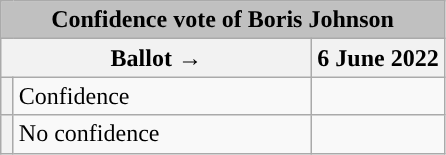<table class="wikitable" style="text-align:center;">
<tr>
<td colspan="3"  style="text-align:center; background:silver;"><strong>Confidence vote of Boris Johnson</strong></td>
</tr>
<tr>
<th colspan="2" style="width:200px;">Ballot →</th>
<th>6 June 2022</th>
</tr>
<tr>
<th style="width:1px; background:"></th>
<td style="text-align:left;">Confidence</td>
<td></td>
</tr>
<tr>
<th style="background:"></th>
<td style="text-align:left;">No confidence</td>
<td></td>
</tr>
</table>
